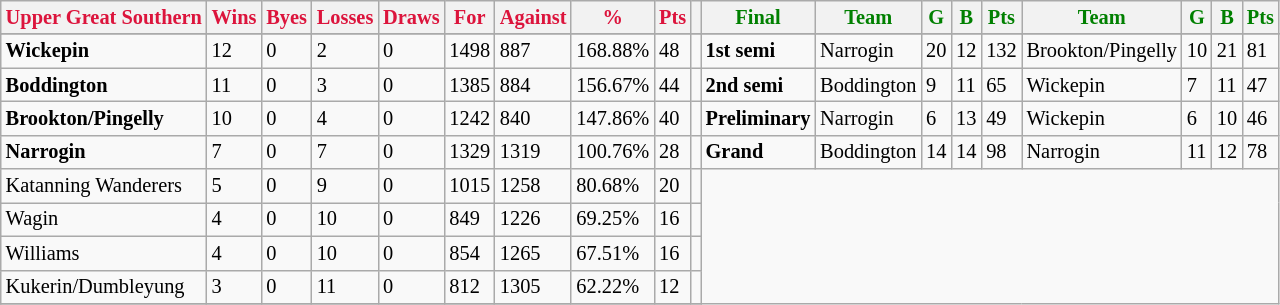<table style="font-size: 85%; text-align: left;" class="wikitable">
<tr>
<th style="color:crimson">Upper Great Southern</th>
<th style="color:crimson">Wins</th>
<th style="color:crimson">Byes</th>
<th style="color:crimson">Losses</th>
<th style="color:crimson">Draws</th>
<th style="color:crimson">For</th>
<th style="color:crimson">Against</th>
<th style="color:crimson">%</th>
<th style="color:crimson">Pts</th>
<th></th>
<th style="color:green">Final</th>
<th style="color:green">Team</th>
<th style="color:green">G</th>
<th style="color:green">B</th>
<th style="color:green">Pts</th>
<th style="color:green">Team</th>
<th style="color:green">G</th>
<th style="color:green">B</th>
<th style="color:green">Pts</th>
</tr>
<tr>
</tr>
<tr>
</tr>
<tr>
<td><strong>	Wickepin	</strong></td>
<td>12</td>
<td>0</td>
<td>2</td>
<td>0</td>
<td>1498</td>
<td>887</td>
<td>168.88%</td>
<td>48</td>
<td></td>
<td><strong>1st semi</strong></td>
<td>Narrogin</td>
<td>20</td>
<td>12</td>
<td>132</td>
<td>Brookton/Pingelly</td>
<td>10</td>
<td>21</td>
<td>81</td>
</tr>
<tr>
<td><strong>	Boddington	</strong></td>
<td>11</td>
<td>0</td>
<td>3</td>
<td>0</td>
<td>1385</td>
<td>884</td>
<td>156.67%</td>
<td>44</td>
<td></td>
<td><strong>2nd semi</strong></td>
<td>Boddington</td>
<td>9</td>
<td>11</td>
<td>65</td>
<td>Wickepin</td>
<td>7</td>
<td>11</td>
<td>47</td>
</tr>
<tr>
<td><strong>	Brookton/Pingelly	</strong></td>
<td>10</td>
<td>0</td>
<td>4</td>
<td>0</td>
<td>1242</td>
<td>840</td>
<td>147.86%</td>
<td>40</td>
<td></td>
<td><strong>Preliminary</strong></td>
<td>Narrogin</td>
<td>6</td>
<td>13</td>
<td>49</td>
<td>Wickepin</td>
<td>6</td>
<td>10</td>
<td>46</td>
</tr>
<tr>
<td><strong>	Narrogin	</strong></td>
<td>7</td>
<td>0</td>
<td>7</td>
<td>0</td>
<td>1329</td>
<td>1319</td>
<td>100.76%</td>
<td>28</td>
<td></td>
<td><strong>Grand</strong></td>
<td>Boddington</td>
<td>14</td>
<td>14</td>
<td>98</td>
<td>Narrogin</td>
<td>11</td>
<td>12</td>
<td>78</td>
</tr>
<tr>
<td>Katanning Wanderers</td>
<td>5</td>
<td>0</td>
<td>9</td>
<td>0</td>
<td>1015</td>
<td>1258</td>
<td>80.68%</td>
<td>20</td>
<td></td>
</tr>
<tr>
<td>Wagin</td>
<td>4</td>
<td>0</td>
<td>10</td>
<td>0</td>
<td>849</td>
<td>1226</td>
<td>69.25%</td>
<td>16</td>
<td></td>
</tr>
<tr>
<td>Williams</td>
<td>4</td>
<td>0</td>
<td>10</td>
<td>0</td>
<td>854</td>
<td>1265</td>
<td>67.51%</td>
<td>16</td>
<td></td>
</tr>
<tr>
<td>Kukerin/Dumbleyung</td>
<td>3</td>
<td>0</td>
<td>11</td>
<td>0</td>
<td>812</td>
<td>1305</td>
<td>62.22%</td>
<td>12</td>
<td></td>
</tr>
<tr>
</tr>
</table>
